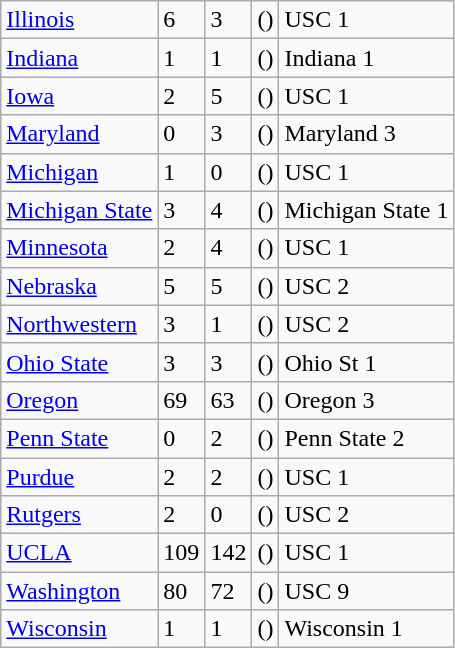<table class="wikitable sortable">
<tr>
<td><a href='#'>Illinois</a></td>
<td>6</td>
<td>3</td>
<td>()</td>
<td>USC 1</td>
</tr>
<tr>
<td><a href='#'>Indiana</a></td>
<td>1</td>
<td>1</td>
<td>()</td>
<td>Indiana 1</td>
</tr>
<tr>
<td><a href='#'>Iowa</a></td>
<td>2</td>
<td>5</td>
<td>()</td>
<td>USC 1</td>
</tr>
<tr>
<td><a href='#'>Maryland</a></td>
<td>0</td>
<td>3</td>
<td>()</td>
<td>Maryland 3</td>
</tr>
<tr>
<td><a href='#'>Michigan</a></td>
<td>1</td>
<td>0</td>
<td>()</td>
<td>USC 1</td>
</tr>
<tr>
<td><a href='#'>Michigan State</a></td>
<td>3</td>
<td>4</td>
<td>()</td>
<td>Michigan State 1</td>
</tr>
<tr>
<td><a href='#'>Minnesota</a></td>
<td>2</td>
<td>4</td>
<td>()</td>
<td>USC 1</td>
</tr>
<tr>
<td><a href='#'>Nebraska</a></td>
<td>5</td>
<td>5</td>
<td>()</td>
<td>USC 2</td>
</tr>
<tr>
<td><a href='#'>Northwestern</a></td>
<td>3</td>
<td>1</td>
<td>()</td>
<td>USC 2</td>
</tr>
<tr>
<td><a href='#'>Ohio State</a></td>
<td>3</td>
<td>3</td>
<td>()</td>
<td>Ohio St 1</td>
</tr>
<tr>
<td><a href='#'>Oregon</a></td>
<td>69</td>
<td>63</td>
<td>()</td>
<td>Oregon 3</td>
</tr>
<tr>
<td><a href='#'>Penn State</a></td>
<td>0</td>
<td>2</td>
<td>()</td>
<td>Penn State 2</td>
</tr>
<tr>
<td><a href='#'>Purdue</a></td>
<td>2</td>
<td>2</td>
<td>()</td>
<td>USC 1</td>
</tr>
<tr>
<td><a href='#'>Rutgers</a></td>
<td>2</td>
<td>0</td>
<td>()</td>
<td>USC 2</td>
</tr>
<tr>
<td><a href='#'>UCLA</a></td>
<td>109</td>
<td>142</td>
<td>()</td>
<td>USC 1</td>
</tr>
<tr>
<td><a href='#'>Washington</a></td>
<td>80</td>
<td>72</td>
<td>()</td>
<td>USC 9</td>
</tr>
<tr>
<td><a href='#'>Wisconsin</a></td>
<td>1</td>
<td>1</td>
<td>()</td>
<td>Wisconsin 1</td>
</tr>
</table>
